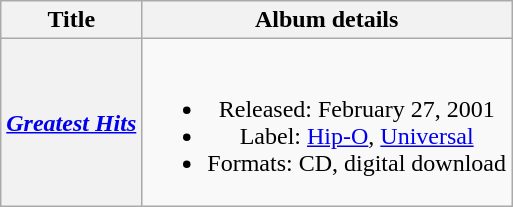<table class="wikitable" style="text-align:center;">
<tr>
<th>Title</th>
<th>Album details</th>
</tr>
<tr>
<th scope="row"><em><a href='#'>Greatest Hits</a></em></th>
<td><br><ul><li>Released: February 27, 2001</li><li>Label: <a href='#'>Hip-O</a>, <a href='#'>Universal</a></li><li>Formats: CD, digital download</li></ul></td>
</tr>
</table>
